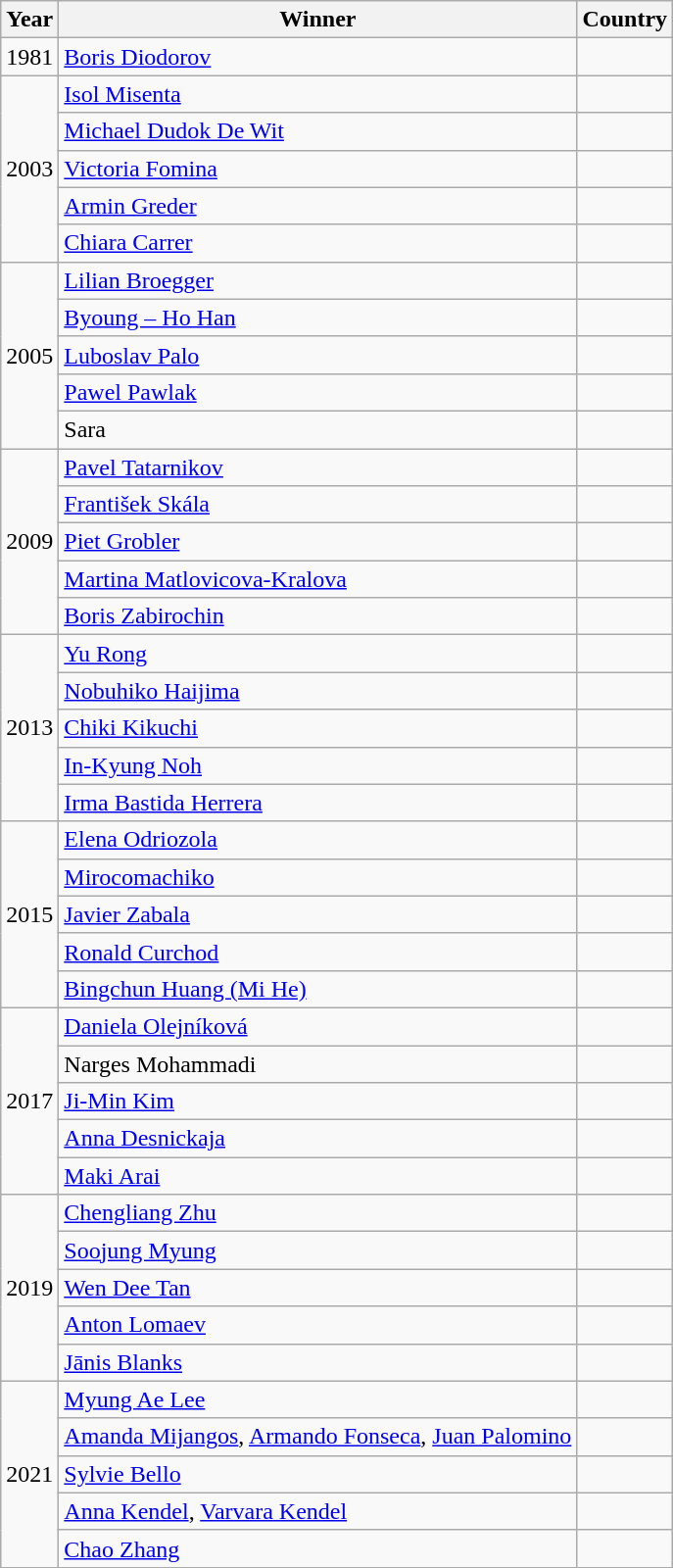<table class="wikitable">
<tr>
<th>Year</th>
<th>Winner</th>
<th>Country</th>
</tr>
<tr>
<td>1981</td>
<td><a href='#'>Boris Diodorov</a></td>
<td></td>
</tr>
<tr>
<td rowspan=5>2003</td>
<td><a href='#'>Isol Misenta</a></td>
<td></td>
</tr>
<tr>
<td><a href='#'>Michael Dudok De Wit</a></td>
<td></td>
</tr>
<tr>
<td><a href='#'>Victoria Fomina</a></td>
<td></td>
</tr>
<tr>
<td><a href='#'>Armin Greder</a></td>
<td></td>
</tr>
<tr>
<td><a href='#'>Chiara Carrer</a></td>
<td></td>
</tr>
<tr>
<td rowspan=5>2005</td>
<td><a href='#'>Lilian Broegger</a></td>
<td></td>
</tr>
<tr>
<td><a href='#'>Byoung – Ho Han</a></td>
<td></td>
</tr>
<tr>
<td><a href='#'>Luboslav Palo</a></td>
<td></td>
</tr>
<tr>
<td><a href='#'>Pawel Pawlak</a></td>
<td></td>
</tr>
<tr>
<td>Sara</td>
<td></td>
</tr>
<tr>
<td rowspan=5>2009</td>
<td><a href='#'>Pavel Tatarnikov</a></td>
<td></td>
</tr>
<tr>
<td><a href='#'>František Skála</a></td>
<td></td>
</tr>
<tr>
<td><a href='#'>Piet Grobler</a></td>
<td></td>
</tr>
<tr>
<td><a href='#'>Martina Matlovicova-Kralova</a></td>
<td></td>
</tr>
<tr>
<td><a href='#'>Boris Zabirochin</a></td>
<td></td>
</tr>
<tr>
<td rowspan=5>2013</td>
<td><a href='#'>Yu Rong</a></td>
<td></td>
</tr>
<tr>
<td><a href='#'>Nobuhiko Haijima</a></td>
<td></td>
</tr>
<tr>
<td><a href='#'>Chiki Kikuchi</a></td>
<td></td>
</tr>
<tr>
<td><a href='#'>In-Kyung Noh</a></td>
<td></td>
</tr>
<tr>
<td><a href='#'>Irma Bastida Herrera</a></td>
<td></td>
</tr>
<tr>
<td rowspan=5>2015</td>
<td><a href='#'>Elena Odriozola</a></td>
<td></td>
</tr>
<tr>
<td><a href='#'>Mirocomachiko</a></td>
<td></td>
</tr>
<tr>
<td><a href='#'>Javier Zabala</a></td>
<td></td>
</tr>
<tr>
<td><a href='#'>Ronald Curchod</a></td>
<td></td>
</tr>
<tr>
<td><a href='#'>Bingchun Huang (Mi He)</a></td>
<td></td>
</tr>
<tr>
<td rowspan=5>2017</td>
<td><a href='#'>Daniela Olejníková</a></td>
<td></td>
</tr>
<tr>
<td>Narges Mohammadi</td>
<td></td>
</tr>
<tr>
<td><a href='#'>Ji-Min Kim</a></td>
<td></td>
</tr>
<tr>
<td><a href='#'>Anna Desnickaja</a></td>
<td></td>
</tr>
<tr>
<td><a href='#'>Maki Arai</a></td>
<td></td>
</tr>
<tr>
<td rowspan=5>2019</td>
<td><a href='#'>Chengliang Zhu</a></td>
<td></td>
</tr>
<tr>
<td><a href='#'>Soojung Myung</a></td>
<td></td>
</tr>
<tr>
<td><a href='#'>Wen Dee Tan</a></td>
<td></td>
</tr>
<tr>
<td><a href='#'>Anton Lomaev</a></td>
<td></td>
</tr>
<tr>
<td><a href='#'>Jānis Blanks</a></td>
<td></td>
</tr>
<tr>
<td rowspan=5>2021</td>
<td><a href='#'>Myung Ae Lee</a></td>
<td></td>
</tr>
<tr>
<td><a href='#'>Amanda Mijangos</a>, <a href='#'>Armando Fonseca</a>, <a href='#'>Juan Palomino</a></td>
<td></td>
</tr>
<tr>
<td><a href='#'>Sylvie Bello</a></td>
<td></td>
</tr>
<tr>
<td><a href='#'>Anna Kendel</a>, <a href='#'>Varvara Kendel</a></td>
<td></td>
</tr>
<tr>
<td><a href='#'>Chao Zhang</a></td>
<td></td>
</tr>
</table>
